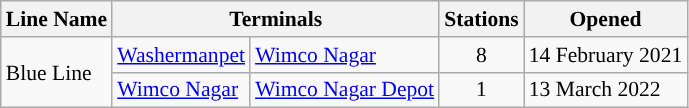<table class="wikitable sortable" style="font-size:90%;">
<tr>
<th>Line Name</th>
<th colspan="2">Terminals</th>
<th>Stations</th>
<th>Opened</th>
</tr>
<tr>
<td rowspan="2" style="background:#"><span>Blue Line</span></td>
<td><a href='#'>Washermanpet</a></td>
<td><a href='#'>Wimco Nagar</a></td>
<td style="text-align:center">8</td>
<td>14 February 2021</td>
</tr>
<tr>
<td><a href='#'>Wimco Nagar</a></td>
<td><a href='#'>Wimco Nagar Depot</a></td>
<td style="text-align:center">1</td>
<td>13 March 2022</td>
</tr>
</table>
